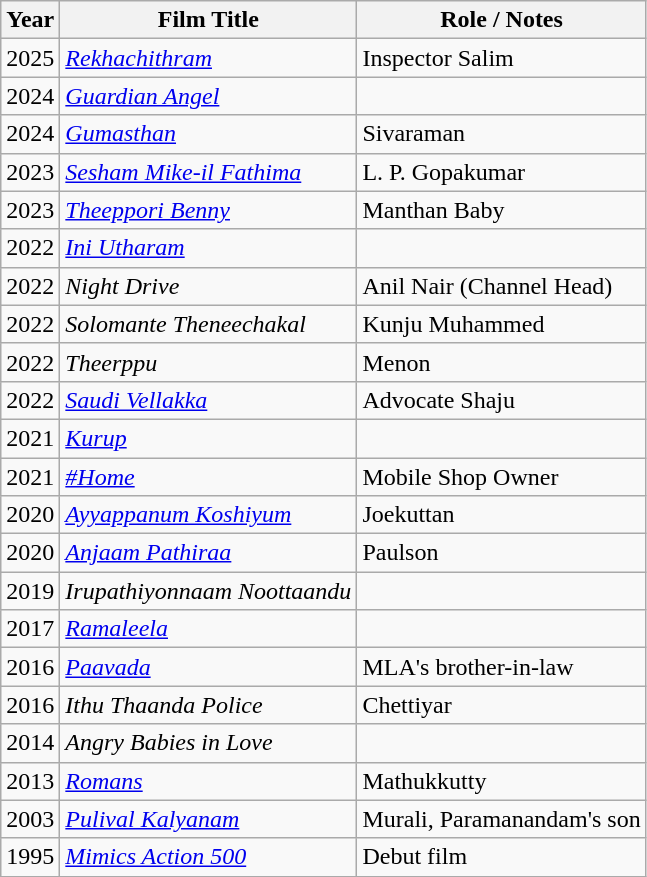<table class="wikitable sortable">
<tr>
<th>Year</th>
<th>Film Title</th>
<th>Role / Notes</th>
</tr>
<tr>
<td>2025</td>
<td><em><a href='#'>Rekhachithram</a></em></td>
<td>Inspector Salim</td>
</tr>
<tr>
<td>2024</td>
<td><em><a href='#'>Guardian Angel</a></em></td>
<td></td>
</tr>
<tr>
<td>2024</td>
<td><em><a href='#'>Gumasthan</a></em></td>
<td>Sivaraman</td>
</tr>
<tr>
<td>2023</td>
<td><em><a href='#'>Sesham Mike-il Fathima</a></em></td>
<td>L. P. Gopakumar</td>
</tr>
<tr>
<td>2023</td>
<td><em><a href='#'>Theeppori Benny</a></em></td>
<td>Manthan Baby</td>
</tr>
<tr>
<td>2022</td>
<td><em><a href='#'>Ini Utharam</a></em></td>
<td></td>
</tr>
<tr>
<td>2022</td>
<td><em>Night Drive</em></td>
<td>Anil Nair (Channel Head)</td>
</tr>
<tr>
<td>2022</td>
<td><em>Solomante Theneechakal</em></td>
<td>Kunju Muhammed</td>
</tr>
<tr>
<td>2022</td>
<td><em>Theerppu</em></td>
<td>Menon</td>
</tr>
<tr>
<td>2022</td>
<td><em><a href='#'>Saudi Vellakka</a></em></td>
<td>Advocate Shaju</td>
</tr>
<tr>
<td>2021</td>
<td><em><a href='#'>Kurup</a></em></td>
<td></td>
</tr>
<tr>
<td>2021</td>
<td><em><a href='#'>#Home</a></em></td>
<td>Mobile Shop Owner</td>
</tr>
<tr>
<td>2020</td>
<td><em><a href='#'>Ayyappanum Koshiyum</a></em></td>
<td>Joekuttan</td>
</tr>
<tr>
<td>2020</td>
<td><em><a href='#'>Anjaam Pathiraa</a></em></td>
<td>Paulson</td>
</tr>
<tr>
<td>2019</td>
<td><em>Irupathiyonnaam Noottaandu</em></td>
<td></td>
</tr>
<tr>
<td>2017</td>
<td><em><a href='#'>Ramaleela</a></em></td>
<td></td>
</tr>
<tr>
<td>2016</td>
<td><em><a href='#'>Paavada</a></em></td>
<td>MLA's brother-in-law</td>
</tr>
<tr>
<td>2016</td>
<td><em>Ithu Thaanda Police</em></td>
<td>Chettiyar</td>
</tr>
<tr>
<td>2014</td>
<td><em>Angry Babies in Love</em></td>
<td></td>
</tr>
<tr>
<td>2013</td>
<td><em><a href='#'>Romans</a></em></td>
<td>Mathukkutty</td>
</tr>
<tr>
<td>2003</td>
<td><em><a href='#'>Pulival Kalyanam</a></em></td>
<td>Murali, Paramanandam's son</td>
</tr>
<tr>
<td>1995</td>
<td><em><a href='#'>Mimics Action 500</a></em></td>
<td>Debut film</td>
</tr>
</table>
